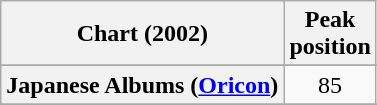<table class="wikitable sortable plainrowheaders" style="text-align:center">
<tr>
<th scope="col">Chart (2002)</th>
<th scope="col">Peak<br>position</th>
</tr>
<tr>
</tr>
<tr>
</tr>
<tr>
</tr>
<tr>
<th scope="row">Japanese Albums (<a href='#'>Oricon</a>)</th>
<td>85</td>
</tr>
<tr>
</tr>
<tr>
</tr>
<tr>
</tr>
<tr>
</tr>
<tr>
</tr>
</table>
